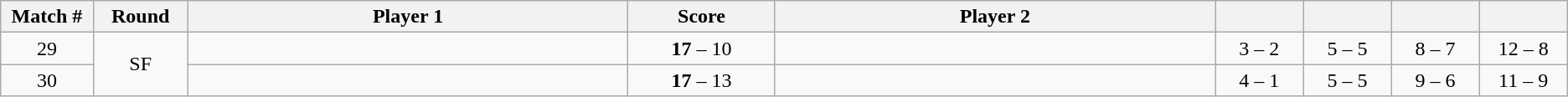<table class="wikitable">
<tr>
<th width="2%">Match #</th>
<th width="2%">Round</th>
<th width="15%">Player 1</th>
<th width="5%">Score</th>
<th width="15%">Player 2</th>
<th width="3%"></th>
<th width="3%"></th>
<th width="3%"></th>
<th width="3%"></th>
</tr>
<tr style=text-align:center;"background:#;">
<td>29</td>
<td rowspan=2>SF</td>
<td></td>
<td><strong>17</strong> – 10</td>
<td></td>
<td>3 – 2</td>
<td>5 – 5</td>
<td>8 – 7</td>
<td>12 – 8</td>
</tr>
<tr style=text-align:center;"background:#;">
<td>30</td>
<td></td>
<td><strong>17</strong> – 13</td>
<td></td>
<td>4 – 1</td>
<td>5 – 5</td>
<td>9 – 6</td>
<td>11 – 9</td>
</tr>
</table>
